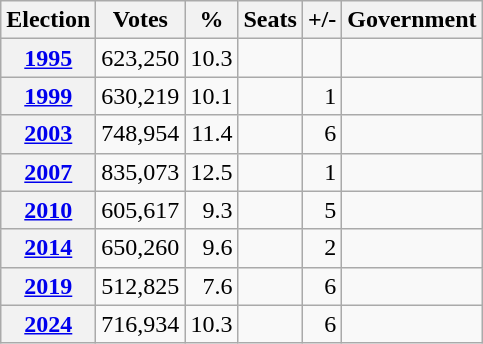<table class="wikitable" style="text-align:right;">
<tr>
<th>Election</th>
<th>Votes</th>
<th>%</th>
<th>Seats</th>
<th>+/-</th>
<th>Government</th>
</tr>
<tr>
<th><a href='#'>1995</a></th>
<td>623,250</td>
<td>10.3</td>
<td></td>
<td></td>
<td></td>
</tr>
<tr>
<th><a href='#'>1999</a></th>
<td>630,219</td>
<td>10.1</td>
<td></td>
<td> 1</td>
<td></td>
</tr>
<tr>
<th><a href='#'>2003</a></th>
<td>748,954</td>
<td>11.4</td>
<td></td>
<td> 6</td>
<td></td>
</tr>
<tr>
<th><a href='#'>2007</a></th>
<td>835,073</td>
<td>12.5</td>
<td></td>
<td> 1</td>
<td></td>
</tr>
<tr>
<th><a href='#'>2010</a></th>
<td>605,617</td>
<td>9.3</td>
<td></td>
<td> 5</td>
<td></td>
</tr>
<tr>
<th><a href='#'>2014</a></th>
<td>650,260</td>
<td>9.6</td>
<td></td>
<td> 2</td>
<td></td>
</tr>
<tr>
<th><a href='#'>2019</a></th>
<td>512,825</td>
<td>7.6</td>
<td></td>
<td> 6</td>
<td></td>
</tr>
<tr>
<th><a href='#'>2024</a></th>
<td>716,934</td>
<td>10.3</td>
<td></td>
<td> 6</td>
<td></td>
</tr>
</table>
